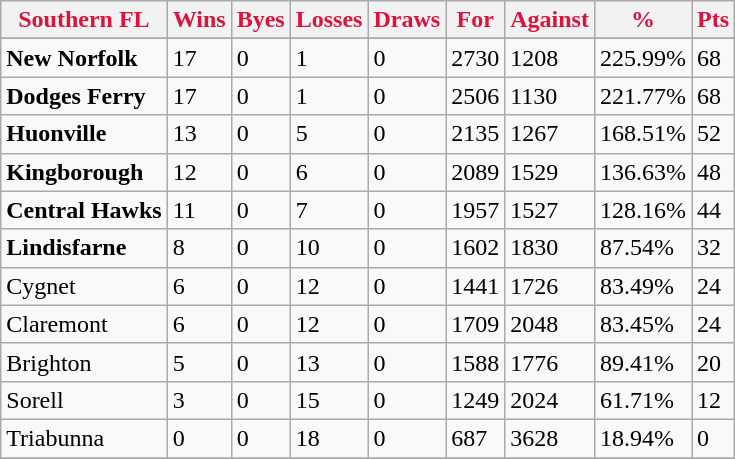<table class="wikitable">
<tr>
<th style="color:crimson">Southern  FL</th>
<th style="color:crimson">Wins</th>
<th style="color:crimson">Byes</th>
<th style="color:crimson">Losses</th>
<th style="color:crimson">Draws</th>
<th style="color:crimson">For</th>
<th style="color:crimson">Against</th>
<th style="color:crimson">%</th>
<th style="color:crimson">Pts</th>
</tr>
<tr>
</tr>
<tr>
</tr>
<tr>
<td><strong>	New Norfolk	</strong></td>
<td>17</td>
<td>0</td>
<td>1</td>
<td>0</td>
<td>2730</td>
<td>1208</td>
<td>225.99%</td>
<td>68</td>
</tr>
<tr>
<td><strong>	Dodges Ferry	</strong></td>
<td>17</td>
<td>0</td>
<td>1</td>
<td>0</td>
<td>2506</td>
<td>1130</td>
<td>221.77%</td>
<td>68</td>
</tr>
<tr>
<td><strong>	Huonville	</strong></td>
<td>13</td>
<td>0</td>
<td>5</td>
<td>0</td>
<td>2135</td>
<td>1267</td>
<td>168.51%</td>
<td>52</td>
</tr>
<tr>
<td><strong>	Kingborough	</strong></td>
<td>12</td>
<td>0</td>
<td>6</td>
<td>0</td>
<td>2089</td>
<td>1529</td>
<td>136.63%</td>
<td>48</td>
</tr>
<tr>
<td><strong>	Central Hawks	</strong></td>
<td>11</td>
<td>0</td>
<td>7</td>
<td>0</td>
<td>1957</td>
<td>1527</td>
<td>128.16%</td>
<td>44</td>
</tr>
<tr>
<td><strong>	Lindisfarne</strong></td>
<td>8</td>
<td>0</td>
<td>10</td>
<td>0</td>
<td>1602</td>
<td>1830</td>
<td>87.54%</td>
<td>32</td>
</tr>
<tr>
<td>Cygnet</td>
<td>6</td>
<td>0</td>
<td>12</td>
<td>0</td>
<td>1441</td>
<td>1726</td>
<td>83.49%</td>
<td>24</td>
</tr>
<tr>
<td>Claremont</td>
<td>6</td>
<td>0</td>
<td>12</td>
<td>0</td>
<td>1709</td>
<td>2048</td>
<td>83.45%</td>
<td>24</td>
</tr>
<tr>
<td>Brighton</td>
<td>5</td>
<td>0</td>
<td>13</td>
<td>0</td>
<td>1588</td>
<td>1776</td>
<td>89.41%</td>
<td>20</td>
</tr>
<tr>
<td>Sorell</td>
<td>3</td>
<td>0</td>
<td>15</td>
<td>0</td>
<td>1249</td>
<td>2024</td>
<td>61.71%</td>
<td>12</td>
</tr>
<tr>
<td>Triabunna</td>
<td>0</td>
<td>0</td>
<td>18</td>
<td>0</td>
<td>687</td>
<td>3628</td>
<td>18.94%</td>
<td>0</td>
</tr>
<tr>
</tr>
</table>
